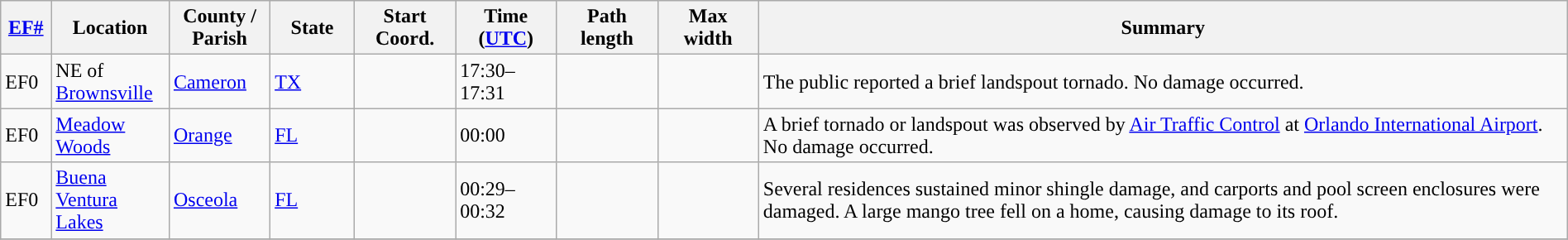<table class="wikitable sortable" style="width:100%;">
<tr>
<th scope="col"  style="width:3%; text-align:center;"><a href='#'>EF#</a></th>
<th scope="col"  style="width:7%; text-align:center;" class="unsortable">Location</th>
<th scope="col"  style="width:6%; text-align:center;" class="unsortable">County / Parish</th>
<th scope="col"  style="width:5%; text-align:center;">State</th>
<th scope="col"  style="width:6%; text-align:center;">Start Coord.</th>
<th scope="col"  style="width:6%; text-align:center;">Time (<a href='#'>UTC</a>)</th>
<th scope="col"  style="width:6%; text-align:center;">Path length</th>
<th scope="col"  style="width:6%; text-align:center;">Max width</th>
<th scope="col" class="unsortable" style="width:48%; text-align:center;">Summary</th>
</tr>
<tr>
<td>EF0</td>
<td>NE of <a href='#'>Brownsville</a></td>
<td><a href='#'>Cameron</a></td>
<td><a href='#'>TX</a></td>
<td></td>
<td>17:30–17:31</td>
<td></td>
<td></td>
<td>The public reported a brief landspout tornado. No damage occurred.</td>
</tr>
<tr>
<td>EF0</td>
<td><a href='#'>Meadow Woods</a></td>
<td><a href='#'>Orange</a></td>
<td><a href='#'>FL</a></td>
<td></td>
<td>00:00</td>
<td></td>
<td></td>
<td>A brief tornado or landspout was observed by <a href='#'>Air Traffic Control</a> at <a href='#'>Orlando International Airport</a>. No damage occurred.</td>
</tr>
<tr>
<td>EF0</td>
<td><a href='#'>Buena Ventura Lakes</a></td>
<td><a href='#'>Osceola</a></td>
<td><a href='#'>FL</a></td>
<td></td>
<td>00:29–00:32</td>
<td></td>
<td></td>
<td>Several residences sustained minor shingle damage, and carports and pool screen enclosures were damaged. A large mango tree fell on a home, causing damage to its roof.</td>
</tr>
<tr>
</tr>
</table>
